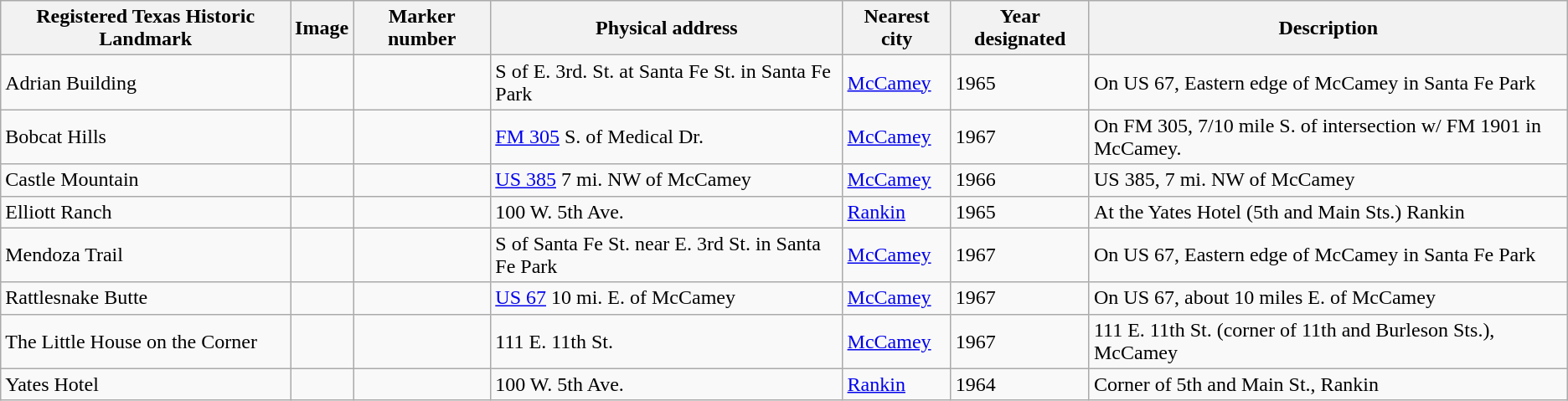<table class="wikitable sortable">
<tr>
<th>Registered Texas Historic Landmark</th>
<th>Image</th>
<th>Marker number</th>
<th>Physical address</th>
<th>Nearest city</th>
<th>Year designated</th>
<th>Description</th>
</tr>
<tr>
<td>Adrian Building</td>
<td></td>
<td></td>
<td>S of E. 3rd. St. at Santa Fe St. in Santa Fe Park<br></td>
<td><a href='#'>McCamey</a></td>
<td>1965</td>
<td>On US 67, Eastern edge of McCamey in Santa Fe Park</td>
</tr>
<tr>
<td>Bobcat Hills</td>
<td></td>
<td></td>
<td><a href='#'>FM 305</a> S. of Medical Dr.<br></td>
<td><a href='#'>McCamey</a></td>
<td>1967</td>
<td>On FM 305, 7/10 mile S. of intersection w/ FM 1901 in McCamey.</td>
</tr>
<tr>
<td>Castle Mountain</td>
<td></td>
<td></td>
<td><a href='#'>US 385</a> 7 mi. NW of McCamey<br></td>
<td><a href='#'>McCamey</a></td>
<td>1966</td>
<td>US 385, 7 mi. NW of McCamey</td>
</tr>
<tr>
<td>Elliott Ranch</td>
<td></td>
<td></td>
<td>100 W. 5th Ave.<br></td>
<td><a href='#'>Rankin</a></td>
<td>1965</td>
<td>At the Yates Hotel (5th and Main Sts.) Rankin </td>
</tr>
<tr>
<td>Mendoza Trail</td>
<td></td>
<td></td>
<td>S of Santa Fe St. near E. 3rd St. in Santa Fe Park<br></td>
<td><a href='#'>McCamey</a></td>
<td>1967</td>
<td>On US 67, Eastern edge of McCamey in Santa Fe Park</td>
</tr>
<tr>
<td>Rattlesnake Butte</td>
<td></td>
<td></td>
<td><a href='#'>US 67</a> 10 mi. E. of McCamey<br></td>
<td><a href='#'>McCamey</a></td>
<td>1967</td>
<td>On US 67, about 10 miles E. of McCamey</td>
</tr>
<tr>
<td>The Little House on the Corner</td>
<td></td>
<td></td>
<td>111 E. 11th St.<br></td>
<td><a href='#'>McCamey</a></td>
<td>1967</td>
<td>111 E. 11th St. (corner of 11th and Burleson Sts.), McCamey</td>
</tr>
<tr>
<td>Yates Hotel</td>
<td></td>
<td></td>
<td>100 W. 5th Ave.<br></td>
<td><a href='#'>Rankin</a></td>
<td>1964</td>
<td>Corner of 5th and Main St., Rankin</td>
</tr>
</table>
